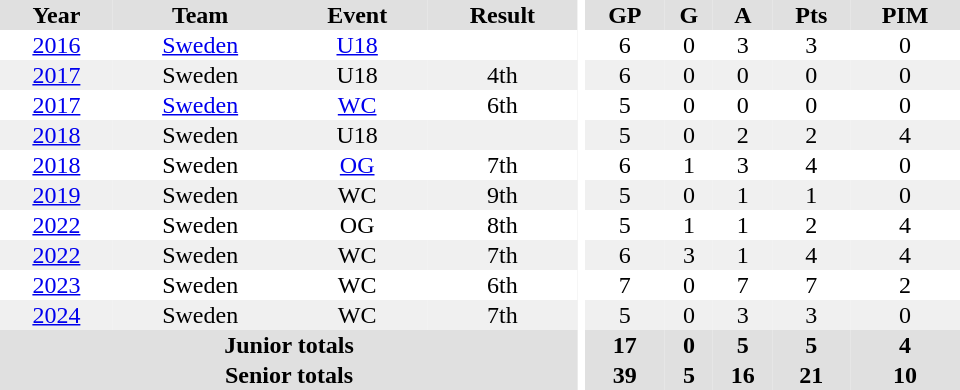<table border="0" cellpadding="1" cellspacing="0" ID="Table3" style="text-align:center; width:40em;">
<tr bgcolor="#e0e0e0">
<th>Year</th>
<th>Team</th>
<th>Event</th>
<th>Result</th>
<th rowspan="104" bgcolor="#ffffff"></th>
<th>GP</th>
<th>G</th>
<th>A</th>
<th>Pts</th>
<th>PIM</th>
</tr>
<tr>
<td><a href='#'>2016</a></td>
<td><a href='#'>Sweden</a></td>
<td><a href='#'>U18</a></td>
<td></td>
<td>6</td>
<td>0</td>
<td>3</td>
<td>3</td>
<td>0</td>
</tr>
<tr bgcolor="f0f0f0">
<td><a href='#'>2017</a></td>
<td>Sweden</td>
<td>U18</td>
<td>4th</td>
<td>6</td>
<td>0</td>
<td>0</td>
<td>0</td>
<td>0</td>
</tr>
<tr>
<td><a href='#'>2017</a></td>
<td><a href='#'>Sweden</a></td>
<td><a href='#'>WC</a></td>
<td>6th</td>
<td>5</td>
<td>0</td>
<td>0</td>
<td>0</td>
<td>0</td>
</tr>
<tr bgcolor="f0f0f0">
<td><a href='#'>2018</a></td>
<td>Sweden</td>
<td>U18</td>
<td></td>
<td>5</td>
<td>0</td>
<td>2</td>
<td>2</td>
<td>4</td>
</tr>
<tr>
<td><a href='#'>2018</a></td>
<td>Sweden</td>
<td><a href='#'>OG</a></td>
<td>7th</td>
<td>6</td>
<td>1</td>
<td>3</td>
<td>4</td>
<td>0</td>
</tr>
<tr bgcolor="f0f0f0">
<td><a href='#'>2019</a></td>
<td>Sweden</td>
<td>WC</td>
<td>9th</td>
<td>5</td>
<td>0</td>
<td>1</td>
<td>1</td>
<td>0</td>
</tr>
<tr>
<td><a href='#'>2022</a></td>
<td>Sweden</td>
<td>OG</td>
<td>8th</td>
<td>5</td>
<td>1</td>
<td>1</td>
<td>2</td>
<td>4</td>
</tr>
<tr bgcolor="f0f0f0">
<td><a href='#'>2022</a></td>
<td>Sweden</td>
<td>WC</td>
<td>7th</td>
<td>6</td>
<td>3</td>
<td>1</td>
<td>4</td>
<td>4</td>
</tr>
<tr>
<td><a href='#'>2023</a></td>
<td>Sweden</td>
<td>WC</td>
<td>6th</td>
<td>7</td>
<td>0</td>
<td>7</td>
<td>7</td>
<td>2</td>
</tr>
<tr bgcolor="f0f0f0">
<td><a href='#'>2024</a></td>
<td>Sweden</td>
<td>WC</td>
<td>7th</td>
<td>5</td>
<td>0</td>
<td>3</td>
<td>3</td>
<td>0</td>
</tr>
<tr bgcolor="#e0e0e0">
<th colspan=4>Junior totals</th>
<th>17</th>
<th>0</th>
<th>5</th>
<th>5</th>
<th>4</th>
</tr>
<tr bgcolor="#e0e0e0">
<th colspan=4>Senior totals</th>
<th>39</th>
<th>5</th>
<th>16</th>
<th>21</th>
<th>10</th>
</tr>
</table>
